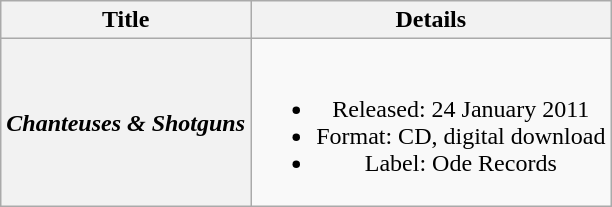<table class="wikitable plainrowheaders" style="text-align:center;" border="1">
<tr>
<th scope="col" rowspan="1">Title</th>
<th scope="col" rowspan="1">Details</th>
</tr>
<tr>
<th scope="row"><em>Chanteuses & Shotguns</em><br></th>
<td><br><ul><li>Released: 24 January 2011</li><li>Format: CD, digital download</li><li>Label: Ode Records</li></ul></td>
</tr>
</table>
